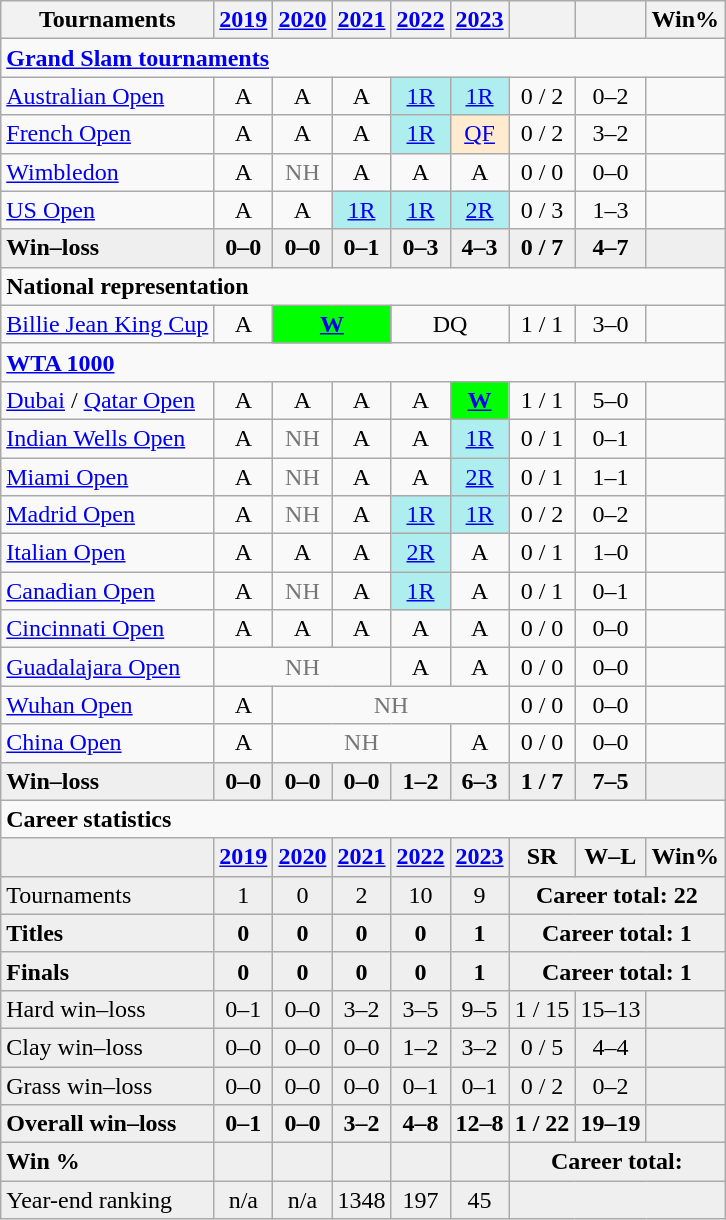<table class="wikitable" style=text-align:center>
<tr>
<th>Tournaments</th>
<th><a href='#'>2019</a></th>
<th><a href='#'>2020</a></th>
<th><a href='#'>2021</a></th>
<th><a href='#'>2022</a></th>
<th><a href='#'>2023</a></th>
<th></th>
<th></th>
<th>Win%</th>
</tr>
<tr>
<td colspan="9" align="left"><strong><a href='#'>Grand Slam tournaments</a></strong></td>
</tr>
<tr>
<td align=left><a href='#'>Australian Open</a></td>
<td>A</td>
<td>A</td>
<td>A</td>
<td bgcolor=afeeee><a href='#'>1R</a></td>
<td bgcolor=afeeee><a href='#'>1R</a></td>
<td>0 / 2</td>
<td>0–2</td>
<td></td>
</tr>
<tr>
<td align=left><a href='#'>French Open</a></td>
<td>A</td>
<td>A</td>
<td>A</td>
<td bgcolor=afeeee><a href='#'>1R</a></td>
<td bgcolor=ffebcd><a href='#'>QF</a></td>
<td>0 / 2</td>
<td>3–2</td>
<td></td>
</tr>
<tr>
<td align=left><a href='#'>Wimbledon</a></td>
<td>A</td>
<td style=color:#767676>NH</td>
<td>A</td>
<td>A</td>
<td>A</td>
<td>0 / 0</td>
<td>0–0</td>
<td></td>
</tr>
<tr>
<td align=left><a href='#'>US Open</a></td>
<td>A</td>
<td>A</td>
<td bgcolor=afeeee><a href='#'>1R</a></td>
<td bgcolor=afeeee><a href='#'>1R</a></td>
<td bgcolor=afeeee><a href='#'>2R</a></td>
<td>0 / 3</td>
<td>1–3</td>
<td></td>
</tr>
<tr style=background:#efefef;font-weight:bold>
<td align=left>Win–loss</td>
<td>0–0</td>
<td>0–0</td>
<td>0–1</td>
<td>0–3</td>
<td>4–3</td>
<td>0 / 7</td>
<td>4–7</td>
<td></td>
</tr>
<tr>
<td colspan="9" align="left"><strong>National representation</strong></td>
</tr>
<tr>
<td align=left><a href='#'>Billie Jean King Cup</a></td>
<td>A</td>
<td bgcolor=lime colspan="2"><strong><a href='#'>W</a></strong></td>
<td colspan="2">DQ</td>
<td>1 / 1</td>
<td>3–0</td>
<td></td>
</tr>
<tr>
<td colspan="9" align="left"><strong><a href='#'>WTA 1000</a></strong></td>
</tr>
<tr>
<td align=left><a href='#'>Dubai</a> / <a href='#'>Qatar Open</a></td>
<td>A</td>
<td>A</td>
<td>A</td>
<td>A</td>
<td bgcolor=lime><strong><a href='#'>W</a></strong></td>
<td>1 / 1</td>
<td>5–0</td>
<td></td>
</tr>
<tr>
<td align=left><a href='#'>Indian Wells Open</a></td>
<td>A</td>
<td style=color:#767676>NH</td>
<td>A</td>
<td>A</td>
<td bgcolor="afeeee"><a href='#'>1R</a></td>
<td>0 / 1</td>
<td>0–1</td>
<td></td>
</tr>
<tr>
<td align=left><a href='#'>Miami Open</a></td>
<td>A</td>
<td style=color:#767676>NH</td>
<td>A</td>
<td>A</td>
<td bgcolor="afeeee"><a href='#'>2R</a></td>
<td>0 / 1</td>
<td>1–1</td>
<td></td>
</tr>
<tr>
<td align="left"><a href='#'>Madrid Open</a></td>
<td>A</td>
<td style="color:#767676">NH</td>
<td>A</td>
<td bgcolor="afeeee"><a href='#'>1R</a></td>
<td bgcolor="afeeee"><a href='#'>1R</a></td>
<td>0 / 2</td>
<td>0–2</td>
<td></td>
</tr>
<tr>
<td align="left"><a href='#'>Italian Open</a></td>
<td>A</td>
<td>A</td>
<td>A</td>
<td bgcolor="afeeee"><a href='#'>2R</a></td>
<td>A</td>
<td>0 / 1</td>
<td>1–0</td>
<td></td>
</tr>
<tr>
<td align="left"><a href='#'>Canadian Open</a></td>
<td>A</td>
<td style="color:#767676">NH</td>
<td>A</td>
<td bgcolor="afeeee"><a href='#'>1R</a></td>
<td>A</td>
<td>0 / 1</td>
<td>0–1</td>
<td></td>
</tr>
<tr>
<td align=left><a href='#'>Cincinnati Open</a></td>
<td>A</td>
<td>A</td>
<td>A</td>
<td>A</td>
<td>A</td>
<td>0 / 0</td>
<td>0–0</td>
<td></td>
</tr>
<tr>
<td align=left><a href='#'>Guadalajara Open</a></td>
<td colspan="3" style=color:#767676>NH</td>
<td>A</td>
<td>A</td>
<td>0 / 0</td>
<td>0–0</td>
<td></td>
</tr>
<tr>
<td align=left><a href='#'>Wuhan Open</a></td>
<td>A</td>
<td colspan="4" style=color:#767676>NH</td>
<td>0 / 0</td>
<td>0–0</td>
<td></td>
</tr>
<tr>
<td align=left><a href='#'>China Open</a></td>
<td>A</td>
<td colspan="3" style=color:#767676>NH</td>
<td>A</td>
<td>0 / 0</td>
<td>0–0</td>
<td></td>
</tr>
<tr style=background:#efefef;font-weight:bold>
<td align=left>Win–loss</td>
<td>0–0</td>
<td>0–0</td>
<td>0–0</td>
<td>1–2</td>
<td>6–3</td>
<td>1 / 7</td>
<td>7–5</td>
<td></td>
</tr>
<tr>
<td colspan="9" align="left"><strong>Career statistics</strong></td>
</tr>
<tr style=background:#efefef;font-weight:bold>
<td></td>
<td><a href='#'>2019</a></td>
<td><a href='#'>2020</a></td>
<td><a href='#'>2021</a></td>
<td><a href='#'>2022</a></td>
<td><a href='#'>2023</a></td>
<td>SR</td>
<td>W–L</td>
<td>Win%</td>
</tr>
<tr bgcolor=efefef>
<td align=left>Tournaments</td>
<td>1</td>
<td>0</td>
<td>2</td>
<td>10</td>
<td>9</td>
<td colspan="3"><strong>Career total: 22</strong></td>
</tr>
<tr style=background:#efefef;font-weight:bold>
<td align=left>Titles</td>
<td>0</td>
<td>0</td>
<td>0</td>
<td>0</td>
<td>1</td>
<td colspan="3">Career total: 1</td>
</tr>
<tr style=background:#efefef;font-weight:bold>
<td align=left>Finals</td>
<td>0</td>
<td>0</td>
<td>0</td>
<td>0</td>
<td>1</td>
<td colspan="3">Career total: 1</td>
</tr>
<tr bgcolor=efefef>
<td align=left>Hard win–loss</td>
<td>0–1</td>
<td>0–0</td>
<td>3–2</td>
<td>3–5</td>
<td>9–5</td>
<td>1 / 15</td>
<td>15–13</td>
<td></td>
</tr>
<tr bgcolor=efefef>
<td align=left>Clay win–loss</td>
<td>0–0</td>
<td>0–0</td>
<td>0–0</td>
<td>1–2</td>
<td>3–2</td>
<td>0 / 5</td>
<td>4–4</td>
<td></td>
</tr>
<tr bgcolor=efefef>
<td align=left>Grass win–loss</td>
<td>0–0</td>
<td>0–0</td>
<td>0–0</td>
<td>0–1</td>
<td>0–1</td>
<td>0 / 2</td>
<td>0–2</td>
<td></td>
</tr>
<tr style=background:#efefef;font-weight:bold>
<td align=left>Overall win–loss</td>
<td>0–1</td>
<td>0–0</td>
<td>3–2</td>
<td>4–8</td>
<td>12–8</td>
<td>1 / 22</td>
<td>19–19</td>
<td></td>
</tr>
<tr style=background:#efefef;font-weight:bold>
<td align=left>Win %</td>
<td></td>
<td></td>
<td></td>
<td></td>
<td></td>
<td colspan="3">Career total: </td>
</tr>
<tr bgcolor=efefef>
<td align=left>Year-end ranking</td>
<td>n/a</td>
<td>n/a</td>
<td>1348</td>
<td>197</td>
<td>45</td>
<td colspan="3"></td>
</tr>
</table>
